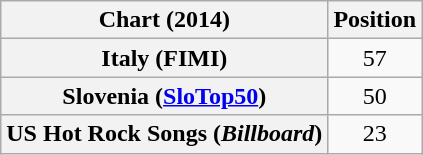<table class="wikitable sortable plainrowheaders">
<tr>
<th>Chart (2014)</th>
<th>Position</th>
</tr>
<tr>
<th scope="row">Italy (FIMI)</th>
<td style="text-align:center;">57</td>
</tr>
<tr>
<th scope="row">Slovenia (<a href='#'>SloTop50</a>)</th>
<td align=center>50</td>
</tr>
<tr>
<th scope="row">US Hot Rock Songs (<em>Billboard</em>)</th>
<td style="text-align:center;">23</td>
</tr>
</table>
